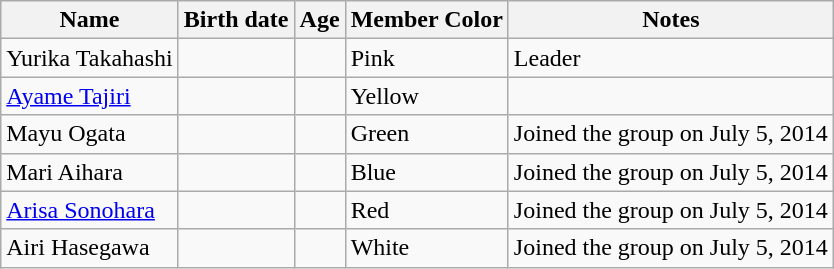<table class="wikitable">
<tr>
<th>Name</th>
<th>Birth date</th>
<th>Age</th>
<th>Member Color</th>
<th>Notes</th>
</tr>
<tr>
<td>Yurika Takahashi</td>
<td></td>
<td></td>
<td> Pink</td>
<td>Leader</td>
</tr>
<tr>
<td><a href='#'>Ayame Tajiri</a></td>
<td></td>
<td></td>
<td> Yellow</td>
<td></td>
</tr>
<tr>
<td>Mayu Ogata</td>
<td></td>
<td></td>
<td> Green</td>
<td>Joined the group on July 5, 2014</td>
</tr>
<tr>
<td>Mari Aihara</td>
<td></td>
<td></td>
<td> Blue</td>
<td>Joined the group on July 5, 2014</td>
</tr>
<tr>
<td><a href='#'>Arisa Sonohara</a></td>
<td></td>
<td></td>
<td> Red</td>
<td>Joined the group on July 5, 2014</td>
</tr>
<tr>
<td>Airi Hasegawa</td>
<td></td>
<td></td>
<td> White</td>
<td>Joined the group on July 5, 2014</td>
</tr>
</table>
